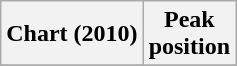<table class="wikitable plainrowheaders sortable" style="text-align:left;" border="1">
<tr>
<th scope="col">Chart (2010)</th>
<th scope="col">Peak<br>position</th>
</tr>
<tr>
</tr>
</table>
